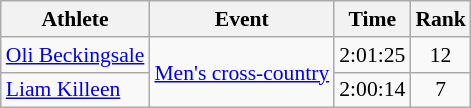<table class=wikitable style="font-size:90%">
<tr>
<th>Athlete</th>
<th>Event</th>
<th>Time</th>
<th>Rank</th>
</tr>
<tr align=center>
<td align=left><a href='#'>Oli Beckingsale</a></td>
<td align=left rowspan=2><a href='#'>Men's cross-country</a></td>
<td>2:01:25</td>
<td>12</td>
</tr>
<tr align=center>
<td align=left><a href='#'>Liam Killeen</a></td>
<td>2:00:14</td>
<td>7</td>
</tr>
</table>
